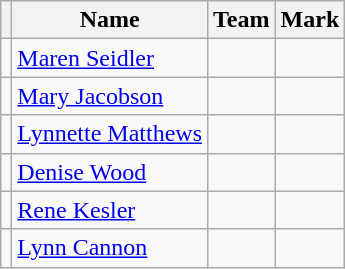<table class=wikitable>
<tr>
<th></th>
<th>Name</th>
<th>Team</th>
<th>Mark</th>
</tr>
<tr>
<td></td>
<td><a href='#'>Maren Seidler</a></td>
<td></td>
<td></td>
</tr>
<tr>
<td></td>
<td><a href='#'>Mary Jacobson</a></td>
<td></td>
<td></td>
</tr>
<tr>
<td></td>
<td><a href='#'>Lynnette Matthews</a></td>
<td></td>
<td></td>
</tr>
<tr>
<td></td>
<td><a href='#'>Denise Wood</a></td>
<td></td>
<td></td>
</tr>
<tr>
<td></td>
<td><a href='#'>Rene Kesler</a></td>
<td></td>
<td></td>
</tr>
<tr>
<td></td>
<td><a href='#'>Lynn Cannon</a></td>
<td></td>
<td></td>
</tr>
</table>
